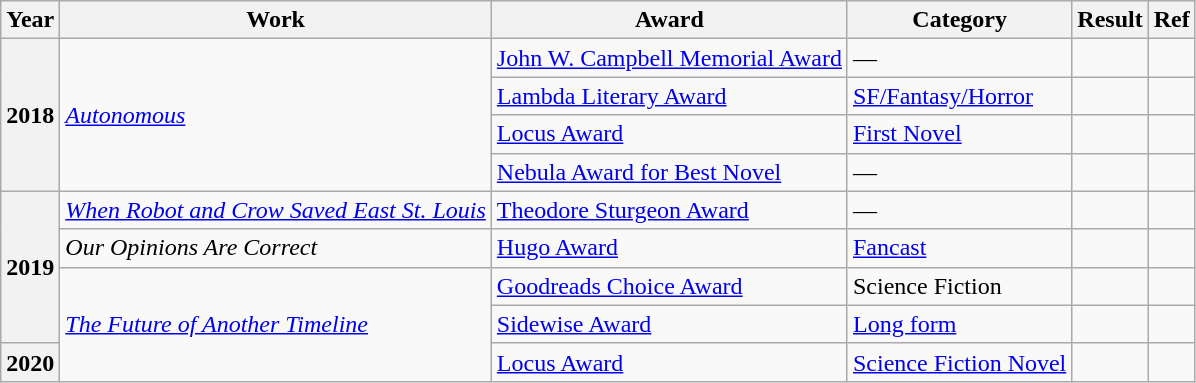<table class="wikitable">
<tr>
<th>Year</th>
<th>Work</th>
<th>Award</th>
<th>Category</th>
<th>Result</th>
<th>Ref</th>
</tr>
<tr>
<th rowspan="4">2018</th>
<td rowspan="4"><em><a href='#'>Autonomous</a></em></td>
<td><a href='#'>John W. Campbell Memorial Award</a></td>
<td>—</td>
<td></td>
<td></td>
</tr>
<tr>
<td><a href='#'>Lambda Literary Award</a></td>
<td><a href='#'>SF/Fantasy/Horror</a></td>
<td></td>
<td></td>
</tr>
<tr>
<td><a href='#'>Locus Award</a></td>
<td><a href='#'>First Novel</a></td>
<td></td>
<td></td>
</tr>
<tr>
<td><a href='#'>Nebula Award for Best Novel</a></td>
<td>—</td>
<td></td>
<td></td>
</tr>
<tr>
<th rowspan="4">2019</th>
<td rowspan="1"><em><a href='#'>When Robot and Crow Saved East St. Louis</a></em></td>
<td><a href='#'>Theodore Sturgeon Award</a></td>
<td>—</td>
<td></td>
<td></td>
</tr>
<tr>
<td><em>Our Opinions Are Correct</em></td>
<td><a href='#'>Hugo Award</a></td>
<td><a href='#'>Fancast</a></td>
<td></td>
<td></td>
</tr>
<tr>
<td rowspan="3"><em><a href='#'>The Future of Another Timeline</a></em></td>
<td><a href='#'>Goodreads Choice Award</a></td>
<td>Science Fiction</td>
<td></td>
<td></td>
</tr>
<tr>
<td><a href='#'>Sidewise Award</a></td>
<td><a href='#'>Long form</a></td>
<td></td>
<td></td>
</tr>
<tr>
<th>2020</th>
<td><a href='#'>Locus Award</a></td>
<td><a href='#'>Science Fiction Novel</a></td>
<td></td>
<td></td>
</tr>
</table>
